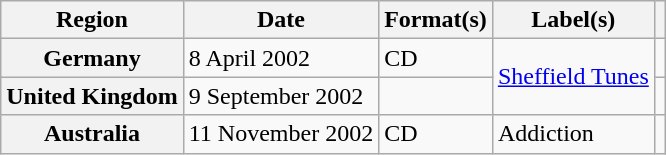<table class="wikitable plainrowheaders">
<tr>
<th scope="col">Region</th>
<th scope="col">Date</th>
<th scope="col">Format(s)</th>
<th scope="col">Label(s)</th>
<th scope="col"></th>
</tr>
<tr>
<th scope="row">Germany</th>
<td>8 April 2002</td>
<td>CD</td>
<td rowspan="2"><a href='#'>Sheffield Tunes</a></td>
<td></td>
</tr>
<tr>
<th scope="row">United Kingdom</th>
<td>9 September 2002</td>
<td></td>
<td></td>
</tr>
<tr>
<th scope="row">Australia</th>
<td>11 November 2002</td>
<td>CD</td>
<td>Addiction</td>
<td></td>
</tr>
</table>
